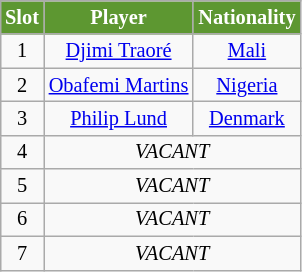<table class="wikitable" style="text-align:center; margin-left:1em; font-size:85%;">
<tr>
<th style="background:#5d9731; color:white; text-align:center;">Slot</th>
<th style="background:#5d9731; color:white; text-align:center;">Player</th>
<th style="background:#5d9731; color:white; text-align:center;">Nationality</th>
</tr>
<tr>
<td>1</td>
<td><a href='#'>Djimi Traoré</a></td>
<td> <a href='#'>Mali</a></td>
</tr>
<tr>
<td>2</td>
<td><a href='#'>Obafemi Martins</a></td>
<td> <a href='#'>Nigeria</a></td>
</tr>
<tr>
<td>3</td>
<td><a href='#'>Philip Lund</a></td>
<td> <a href='#'>Denmark</a></td>
</tr>
<tr>
<td>4</td>
<td colspan=2><em>VACANT</em></td>
</tr>
<tr>
<td>5</td>
<td colspan=2><em>VACANT</em></td>
</tr>
<tr>
<td>6</td>
<td colspan=2><em>VACANT</em></td>
</tr>
<tr>
<td>7</td>
<td colspan=2><em>VACANT</em></td>
</tr>
</table>
